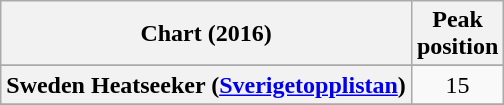<table class="wikitable sortable plainrowheaders" style="text-align:center;">
<tr>
<th scope="col">Chart (2016)</th>
<th scope="col">Peak<br>position</th>
</tr>
<tr>
</tr>
<tr>
<th scope="row">Sweden Heatseeker (<a href='#'>Sverigetopplistan</a>)</th>
<td>15</td>
</tr>
<tr>
</tr>
<tr>
</tr>
</table>
